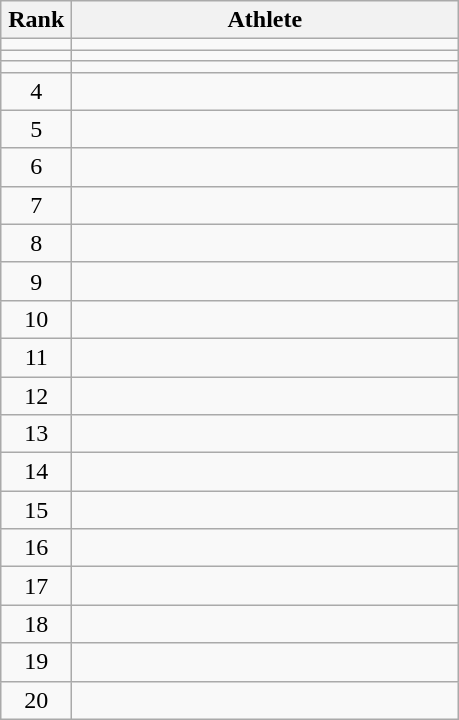<table class="wikitable" style="text-align: center;">
<tr>
<th width=40>Rank</th>
<th width=250>Athlete</th>
</tr>
<tr>
<td></td>
<td align="left"></td>
</tr>
<tr>
<td></td>
<td align="left"></td>
</tr>
<tr>
<td></td>
<td align="left"></td>
</tr>
<tr>
<td>4</td>
<td align="left"></td>
</tr>
<tr>
<td>5</td>
<td align="left"></td>
</tr>
<tr>
<td>6</td>
<td align="left"></td>
</tr>
<tr>
<td>7</td>
<td align="left"></td>
</tr>
<tr>
<td>8</td>
<td align="left"></td>
</tr>
<tr>
<td>9</td>
<td align="left"></td>
</tr>
<tr>
<td>10</td>
<td align="left"></td>
</tr>
<tr>
<td>11</td>
<td align="left"></td>
</tr>
<tr>
<td>12</td>
<td align="left"></td>
</tr>
<tr>
<td>13</td>
<td align="left"></td>
</tr>
<tr>
<td>14</td>
<td align="left"></td>
</tr>
<tr>
<td>15</td>
<td align="left"></td>
</tr>
<tr>
<td>16</td>
<td align="left"></td>
</tr>
<tr>
<td>17</td>
<td align="left"></td>
</tr>
<tr>
<td>18</td>
<td align="left"></td>
</tr>
<tr>
<td>19</td>
<td align="left"></td>
</tr>
<tr>
<td>20</td>
<td align="left"></td>
</tr>
</table>
